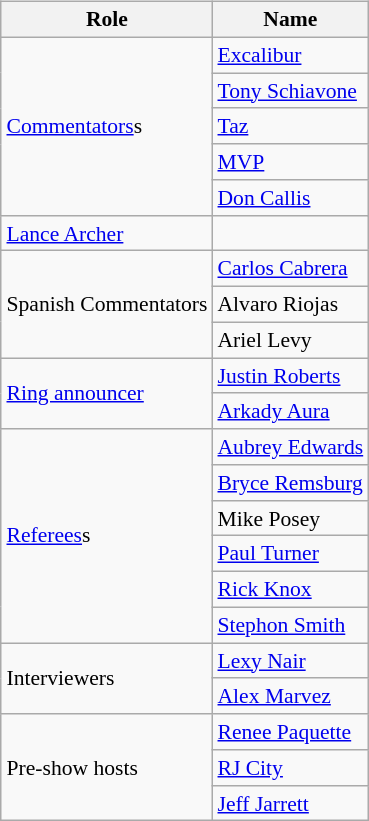<table class=wikitable style="font-size:90%; margin: 0.5em 0 0.5em 1em; float: right; clear: right;">
<tr>
<th>Role</th>
<th>Name</th>
</tr>
<tr>
<td rowspan=6><a href='#'>Commentators</a>s</td>
<td><a href='#'>Excalibur</a></td>
</tr>
<tr>
<td><a href='#'>Tony Schiavone</a></td>
</tr>
<tr>
<td><a href='#'>Taz</a></td>
</tr>
<tr>
<td><a href='#'>MVP</a> </td>
</tr>
<tr>
<td><a href='#'>Don Callis</a> </td>
</tr>
<tr>
</tr>
<tr>
<td><a href='#'>Lance Archer</a> </td>
</tr>
<tr>
<td rowspan=3>Spanish Commentators</td>
<td><a href='#'>Carlos Cabrera</a></td>
</tr>
<tr>
<td>Alvaro Riojas</td>
</tr>
<tr>
<td>Ariel Levy</td>
</tr>
<tr>
<td rowspan=2><a href='#'>Ring announcer</a></td>
<td><a href='#'>Justin Roberts</a> </td>
</tr>
<tr>
<td><a href='#'>Arkady Aura</a> </td>
</tr>
<tr>
<td rowspan=6><a href='#'>Referees</a>s</td>
<td><a href='#'>Aubrey Edwards</a></td>
</tr>
<tr>
<td><a href='#'>Bryce Remsburg</a></td>
</tr>
<tr>
<td>Mike Posey</td>
</tr>
<tr>
<td><a href='#'>Paul Turner</a></td>
</tr>
<tr>
<td><a href='#'>Rick Knox</a></td>
</tr>
<tr>
<td><a href='#'>Stephon Smith</a></td>
</tr>
<tr>
<td rowspan=2>Interviewers</td>
<td><a href='#'>Lexy Nair</a></td>
</tr>
<tr>
<td><a href='#'>Alex Marvez</a></td>
</tr>
<tr>
<td rowspan=3>Pre-show hosts</td>
<td><a href='#'>Renee Paquette</a></td>
</tr>
<tr>
<td><a href='#'>RJ City</a></td>
</tr>
<tr>
<td><a href='#'>Jeff Jarrett</a></td>
</tr>
</table>
